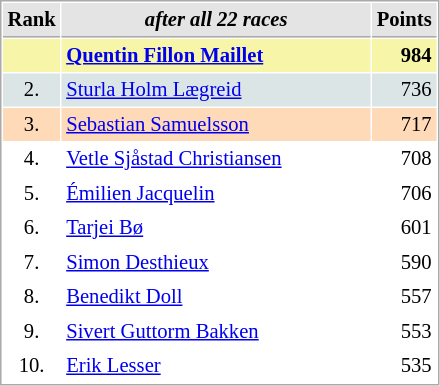<table cellspacing="1" cellpadding="3" style="border:1px solid #aaa; font-size:86%;">
<tr style="background:#e4e4e4;">
<th style="border-bottom:1px solid #aaa; width:10px;">Rank</th>
<th style="border-bottom:1px solid #aaa; width:200px; white-space:nowrap;"><em>after all 22 races</em></th>
<th style="border-bottom:1px solid #aaa; width:20px;">Points</th>
</tr>
<tr style="background:#f7f6a8;">
<td style="text-align:center"></td>
<td> <strong><a href='#'>Quentin Fillon Maillet</a></strong></td>
<td style="text-align:right"><strong>984</strong></td>
</tr>
<tr style="background:#dce5e5;">
<td style="text-align:center">2.</td>
<td> <a href='#'>Sturla Holm Lægreid</a></td>
<td style="text-align:right">736</td>
</tr>
<tr style="background:#ffdab9;">
<td style="text-align:center">3.</td>
<td> <a href='#'>Sebastian Samuelsson</a></td>
<td style="text-align:right">717</td>
</tr>
<tr>
<td style="text-align:center">4.</td>
<td> <a href='#'>Vetle Sjåstad Christiansen</a></td>
<td style="text-align:right">708</td>
</tr>
<tr>
<td style="text-align:center">5.</td>
<td> <a href='#'>Émilien Jacquelin</a></td>
<td style="text-align:right">706</td>
</tr>
<tr>
<td style="text-align:center">6.</td>
<td> <a href='#'>Tarjei Bø</a></td>
<td style="text-align:right">601</td>
</tr>
<tr>
<td style="text-align:center">7.</td>
<td> <a href='#'>Simon Desthieux</a></td>
<td style="text-align:right">590</td>
</tr>
<tr>
<td style="text-align:center">8.</td>
<td> <a href='#'>Benedikt Doll</a></td>
<td style="text-align:right">557</td>
</tr>
<tr>
<td style="text-align:center">9.</td>
<td> <a href='#'>Sivert Guttorm Bakken</a></td>
<td style="text-align:right">553</td>
</tr>
<tr>
<td style="text-align:center">10.</td>
<td> <a href='#'>Erik Lesser</a></td>
<td style="text-align:right">535</td>
</tr>
</table>
